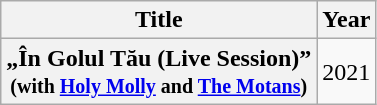<table class="wikitable plainrowheaders" style="text-align:center;">
<tr>
<th>Title</th>
<th>Year</th>
</tr>
<tr>
<th scope="row">„În Golul Tău (Live Session)”<br><small>(with <a href='#'>Holy Molly</a> and <a href='#'>The Motans</a>)</small></th>
<td>2021</td>
</tr>
</table>
